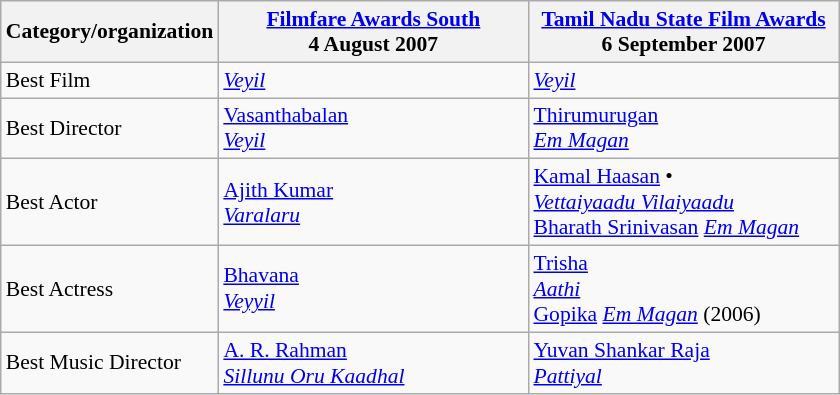<table class="wikitable" style="font-size: 90%;">
<tr>
<th rowspan="1" style="width:20px;">Category/organization</th>
<th rowspan="1" style="width:200px;"><a href='#'>Filmfare Awards South</a><br>4 August 2007</th>
<th rowspan="1" style="width:200px;"><a href='#'>Tamil Nadu State Film Awards</a><br>6 September 2007</th>
</tr>
<tr>
<td>Best Film</td>
<td><em><a href='#'>Veyil</a></em></td>
<td><em><a href='#'>Veyil</a></em></td>
</tr>
<tr>
<td>Best Director</td>
<td><a href='#'>Vasanthabalan</a><br><em><a href='#'>Veyil</a></em></td>
<td><a href='#'>Thirumurugan</a><br><em><a href='#'>Em Magan</a></em></td>
</tr>
<tr>
<td>Best Actor</td>
<td><a href='#'>Ajith Kumar</a><br><em><a href='#'>Varalaru</a></em></td>
<td><a href='#'>Kamal Haasan</a> •<br><em><a href='#'>Vettaiyaadu Vilaiyaadu</a></em> <br><a href='#'>Bharath Srinivasan</a> <em><a href='#'>Em Magan</a></em></td>
</tr>
<tr>
<td>Best Actress</td>
<td><a href='#'>Bhavana</a><br><em><a href='#'>Veyyil</a></em></td>
<td><a href='#'>Trisha</a><br><em><a href='#'>Aathi</a></em><br> <a href='#'>Gopika</a> <em><a href='#'>Em Magan</a></em> (2006)</td>
</tr>
<tr>
<td>Best Music Director</td>
<td><a href='#'>A. R. Rahman</a><br><em><a href='#'>Sillunu Oru Kaadhal</a></em></td>
<td><a href='#'>Yuvan Shankar Raja</a><br><em><a href='#'>Pattiyal</a></em></td>
</tr>
</table>
